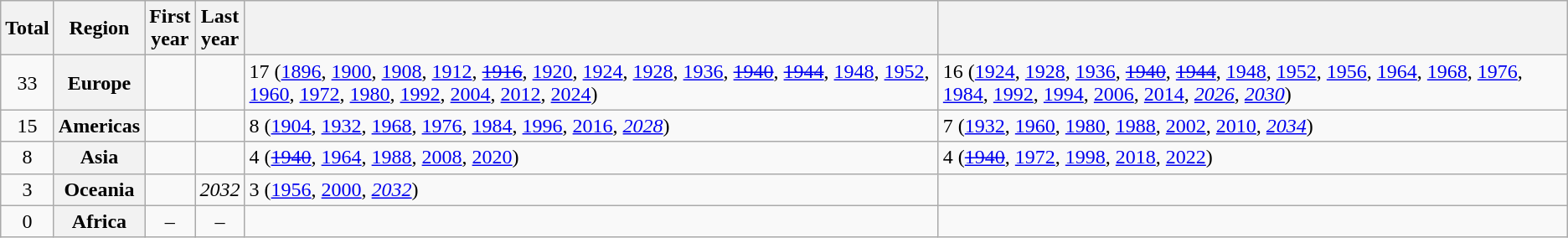<table class="wikitable sortable plainrowheaders sticky-header">
<tr>
<th scope="col">Total</th>
<th scope="col">Region</th>
<th scope="col">First<br>year</th>
<th scope="col">Last<br>year</th>
<th scope="col"></th>
<th scope="col"></th>
</tr>
<tr>
<td style="text-align:center">33</td>
<th scope="row" style="white-space:nowrap">Europe</th>
<td style="text-align:center"></td>
<td style="text-align:center"><em></em></td>
<td>17 (<a href='#'>1896</a>, <a href='#'>1900</a>, <a href='#'>1908</a>, <a href='#'>1912</a>, <a href='#'><s>1916</s></a>, <a href='#'>1920</a>, <a href='#'>1924</a>, <a href='#'>1928</a>, <a href='#'>1936</a>, <a href='#'><s>1940</s></a>, <a href='#'><s>1944</s></a>, <a href='#'>1948</a>, <a href='#'>1952</a>, <a href='#'>1960</a>, <a href='#'>1972</a>, <a href='#'>1980</a>, <a href='#'>1992</a>, <a href='#'>2004</a>, <a href='#'>2012</a>, <a href='#'>2024</a>)</td>
<td>16 (<a href='#'>1924</a>, <a href='#'>1928</a>, <a href='#'>1936</a>, <a href='#'><s>1940</s></a>, <a href='#'><s>1944</s></a>, <a href='#'>1948</a>, <a href='#'>1952</a>, <a href='#'>1956</a>, <a href='#'>1964</a>, <a href='#'>1968</a>, <a href='#'>1976</a>, <a href='#'>1984</a>, <a href='#'>1992</a>, <a href='#'>1994</a>, <a href='#'>2006</a>, <a href='#'>2014</a>, <a href='#'><em>2026</em></a>, <a href='#'><em>2030</em></a>)</td>
</tr>
<tr>
<td style="text-align:center">15</td>
<th scope="row" style="white-space:nowrap">Americas</th>
<td style="text-align:center"></td>
<td style="text-align:center"><em></em></td>
<td>8 (<a href='#'>1904</a>, <a href='#'>1932</a>, <a href='#'>1968</a>, <a href='#'>1976</a>, <a href='#'>1984</a>, <a href='#'>1996</a>, <a href='#'>2016</a>, <a href='#'><em>2028</em></a>)</td>
<td>7 (<a href='#'>1932</a>, <a href='#'>1960</a>, <a href='#'>1980</a>, <a href='#'>1988</a>, <a href='#'>2002</a>, <a href='#'>2010</a>, <a href='#'><em>2034</em></a>)</td>
</tr>
<tr>
<td style="text-align:center">8</td>
<th scope="row" style="white-space:nowrap">Asia</th>
<td style="text-align:center"></td>
<td style="text-align:center"></td>
<td>4 (<a href='#'><s>1940</s></a>, <a href='#'>1964</a>, <a href='#'>1988</a>, <a href='#'>2008</a>, <a href='#'>2020</a>)</td>
<td>4 (<a href='#'><s>1940</s></a>, <a href='#'>1972</a>, <a href='#'>1998</a>, <a href='#'>2018</a>, <a href='#'>2022</a>)</td>
</tr>
<tr>
<td style="text-align:center">3</td>
<th scope="row" style="white-space:nowrap">Oceania</th>
<td style="text-align:center"></td>
<td style="text-align:center"><em>2032</em></td>
<td>3 (<a href='#'>1956</a>, <a href='#'>2000</a>, <a href='#'><em>2032</em></a>)</td>
<td></td>
</tr>
<tr>
<td style="text-align:center">0</td>
<th scope="row" style="white-space:nowrap">Africa</th>
<td style="text-align:center">–</td>
<td style="text-align:center">–</td>
<td></td>
<td></td>
</tr>
</table>
